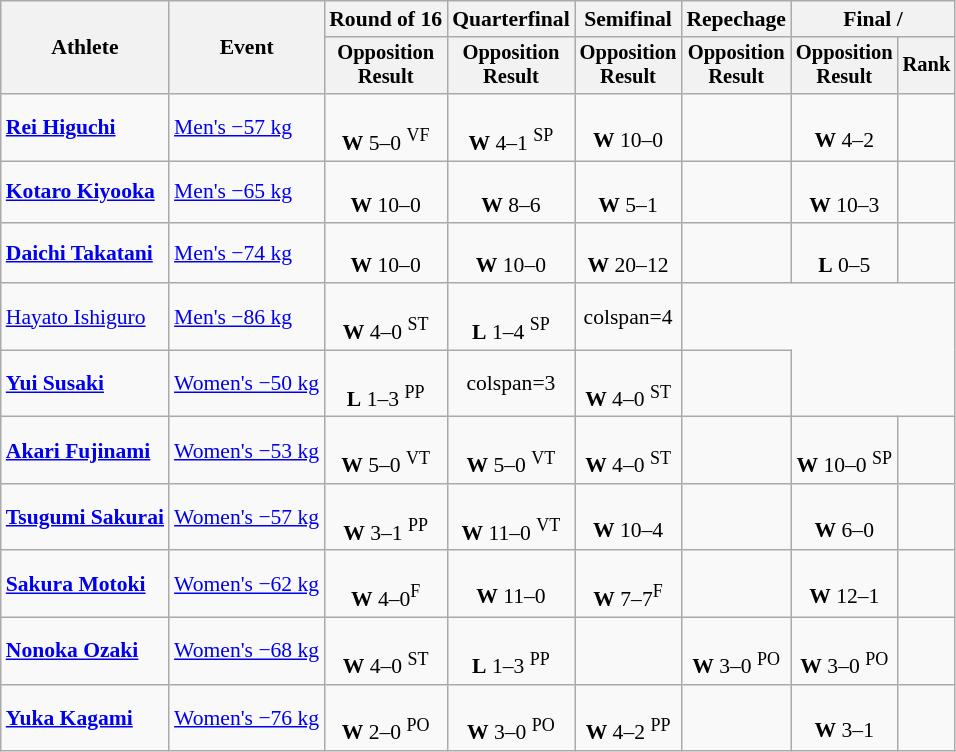<table class="wikitable" style="font-size:90%">
<tr>
<th rowspan=2>Athlete</th>
<th rowspan=2>Event</th>
<th>Round of 16</th>
<th>Quarterfinal</th>
<th>Semifinal</th>
<th>Repechage</th>
<th colspan=2>Final / </th>
</tr>
<tr style="font-size: 95%">
<th>Opposition<br>Result</th>
<th>Opposition<br>Result</th>
<th>Opposition<br>Result</th>
<th>Opposition<br>Result</th>
<th>Opposition<br>Result</th>
<th>Rank</th>
</tr>
<tr align=center>
<td align=left><strong><a href='#'>Rei Higuchi</a></strong></td>
<td align=left><a href='#'>Men's −57 kg</a></td>
<td> <br> <strong>W</strong> 5–0 <sup>VF</sup></td>
<td> <br> <strong>W</strong> 4–1 <sup>SP</sup></td>
<td> <br> <strong>W</strong> 10–0</td>
<td></td>
<td> <br> <strong>W</strong> 4–2</td>
<td></td>
</tr>
<tr align=center>
<td align=left><strong><a href='#'>Kotaro Kiyooka</a></strong></td>
<td align=left><a href='#'>Men's −65 kg</a></td>
<td><br><strong>W</strong> 10–0</td>
<td><br><strong>W</strong> 8–6</td>
<td><br><strong>W</strong> 5–1</td>
<td></td>
<td><br><strong>W</strong> 10–3</td>
<td></td>
</tr>
<tr align=center>
<td align=left><strong><a href='#'>Daichi Takatani</a></strong></td>
<td align=left><a href='#'>Men's −74 kg</a></td>
<td><br><strong>W</strong> 10–0</td>
<td><br><strong>W</strong> 10–0</td>
<td><br><strong>W</strong> 20–12</td>
<td></td>
<td><br><strong>L</strong> 0–5</td>
<td></td>
</tr>
<tr align=center>
<td align=left><a href='#'>Hayato Ishiguro</a></td>
<td align=left><a href='#'>Men's −86 kg</a></td>
<td> <br> <strong>W</strong> 4–0 <sup>ST</sup></td>
<td> <br> <strong>L</strong> 1–4 <sup>SP</sup></td>
<td>colspan=4 </td>
</tr>
<tr align=center>
<td align=left><strong><a href='#'>Yui Susaki</a></strong></td>
<td align=left><a href='#'>Women's −50 kg</a></td>
<td><br> <strong>L</strong> 1–3 <sup>PP</sup></td>
<td>colspan=3 </td>
<td><br><strong>W</strong> 4–0 <sup>ST</sup></td>
<td></td>
</tr>
<tr align=center>
<td align=left><strong><a href='#'>Akari Fujinami</a></strong></td>
<td align=left><a href='#'>Women's −53 kg</a></td>
<td><br><strong>W</strong> 5–0 <sup>VT</sup></td>
<td><br><strong>W</strong> 5–0 <sup>VT</sup></td>
<td><br><strong>W</strong> 4–0 <sup>ST</sup></td>
<td></td>
<td><br> <strong>W</strong> 10–0 <sup>SP</sup></td>
<td></td>
</tr>
<tr align=center>
<td align=left><strong><a href='#'>Tsugumi Sakurai</a></strong></td>
<td align=left><a href='#'>Women's −57 kg</a></td>
<td> <br> <strong>W</strong> 3–1 <sup>PP</sup></td>
<td> <br> <strong>W</strong> 11–0 <sup>VT</sup></td>
<td> <br> <strong>W</strong> 10–4</td>
<td></td>
<td> <br> <strong>W</strong> 6–0</td>
<td></td>
</tr>
<tr align=center>
<td align=left><strong><a href='#'>Sakura Motoki</a></strong></td>
<td align=left><a href='#'>Women's −62 kg</a></td>
<td><br><strong>W</strong> 4–0<sup>F</sup></td>
<td><br><strong>W</strong> 11–0</td>
<td><br><strong>W</strong> 7–7<sup>F</sup></td>
<td></td>
<td><br><strong>W</strong> 12–1</td>
<td></td>
</tr>
<tr align=center>
<td align=left><strong><a href='#'>Nonoka Ozaki</a></strong></td>
<td align=left><a href='#'>Women's −68 kg</a></td>
<td><br><strong>W</strong> 4–0 <sup>ST</sup></td>
<td><br><strong>L</strong> 1–3 <sup>PP</sup></td>
<td></td>
<td><br><strong>W</strong> 3–0 <sup>PO</sup></td>
<td><br><strong>W</strong> 3–0 <sup>PO</sup></td>
<td></td>
</tr>
<tr align=center>
<td align=left><strong><a href='#'>Yuka Kagami</a></strong></td>
<td align=left><a href='#'>Women's −76 kg</a></td>
<td><br><strong>W</strong> 2–0 <sup>PO</sup></td>
<td><br><strong>W</strong> 3–0 <sup>PO</sup></td>
<td><br><strong>W</strong> 4–2 <sup>PP</sup></td>
<td></td>
<td><br><strong>W</strong> 3–1</td>
<td></td>
</tr>
</table>
